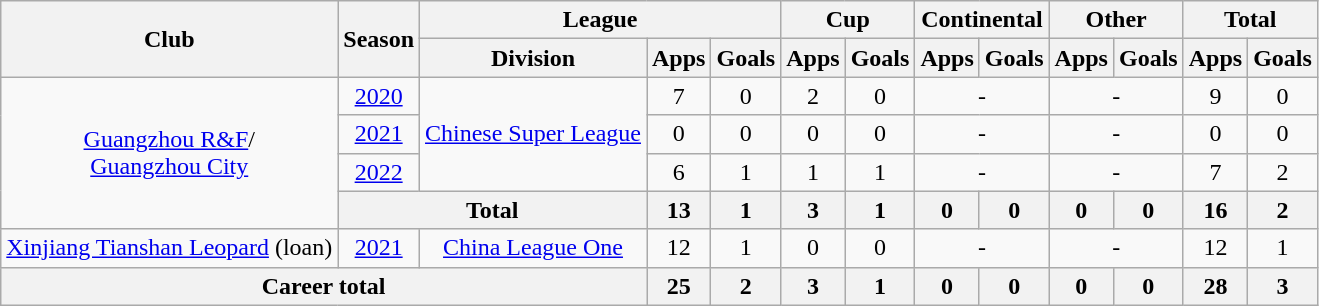<table class="wikitable" style="text-align: center">
<tr>
<th rowspan="2">Club</th>
<th rowspan="2">Season</th>
<th colspan="3">League</th>
<th colspan="2">Cup</th>
<th colspan="2">Continental</th>
<th colspan="2">Other</th>
<th colspan="2">Total</th>
</tr>
<tr>
<th>Division</th>
<th>Apps</th>
<th>Goals</th>
<th>Apps</th>
<th>Goals</th>
<th>Apps</th>
<th>Goals</th>
<th>Apps</th>
<th>Goals</th>
<th>Apps</th>
<th>Goals</th>
</tr>
<tr>
<td rowspan=4><a href='#'>Guangzhou R&F</a>/<br><a href='#'>Guangzhou City</a></td>
<td><a href='#'>2020</a></td>
<td rowspan=3><a href='#'>Chinese Super League</a></td>
<td>7</td>
<td>0</td>
<td>2</td>
<td>0</td>
<td colspan="2">-</td>
<td colspan="2">-</td>
<td>9</td>
<td>0</td>
</tr>
<tr>
<td><a href='#'>2021</a></td>
<td>0</td>
<td>0</td>
<td>0</td>
<td>0</td>
<td colspan="2">-</td>
<td colspan="2">-</td>
<td>0</td>
<td>0</td>
</tr>
<tr>
<td><a href='#'>2022</a></td>
<td>6</td>
<td>1</td>
<td>1</td>
<td>1</td>
<td colspan="2">-</td>
<td colspan="2">-</td>
<td>7</td>
<td>2</td>
</tr>
<tr>
<th colspan=2>Total</th>
<th>13</th>
<th>1</th>
<th>3</th>
<th>1</th>
<th>0</th>
<th>0</th>
<th>0</th>
<th>0</th>
<th>16</th>
<th>2</th>
</tr>
<tr>
<td><a href='#'>Xinjiang Tianshan Leopard</a> (loan)</td>
<td><a href='#'>2021</a></td>
<td><a href='#'>China League One</a></td>
<td>12</td>
<td>1</td>
<td>0</td>
<td>0</td>
<td colspan="2">-</td>
<td colspan="2">-</td>
<td>12</td>
<td>1</td>
</tr>
<tr>
<th colspan=3>Career total</th>
<th>25</th>
<th>2</th>
<th>3</th>
<th>1</th>
<th>0</th>
<th>0</th>
<th>0</th>
<th>0</th>
<th>28</th>
<th>3</th>
</tr>
</table>
